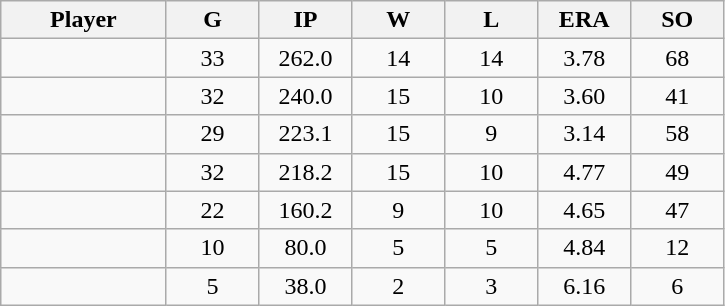<table class="wikitable sortable">
<tr>
<th bgcolor="#DDDDFF" width="16%">Player</th>
<th bgcolor="#DDDDFF" width="9%">G</th>
<th bgcolor="#DDDDFF" width="9%">IP</th>
<th bgcolor="#DDDDFF" width="9%">W</th>
<th bgcolor="#DDDDFF" width="9%">L</th>
<th bgcolor="#DDDDFF" width="9%">ERA</th>
<th bgcolor="#DDDDFF" width="9%">SO</th>
</tr>
<tr align="center">
<td></td>
<td>33</td>
<td>262.0</td>
<td>14</td>
<td>14</td>
<td>3.78</td>
<td>68</td>
</tr>
<tr align="center">
<td></td>
<td>32</td>
<td>240.0</td>
<td>15</td>
<td>10</td>
<td>3.60</td>
<td>41</td>
</tr>
<tr align="center">
<td></td>
<td>29</td>
<td>223.1</td>
<td>15</td>
<td>9</td>
<td>3.14</td>
<td>58</td>
</tr>
<tr align="center">
<td></td>
<td>32</td>
<td>218.2</td>
<td>15</td>
<td>10</td>
<td>4.77</td>
<td>49</td>
</tr>
<tr align="center">
<td></td>
<td>22</td>
<td>160.2</td>
<td>9</td>
<td>10</td>
<td>4.65</td>
<td>47</td>
</tr>
<tr align="center">
<td></td>
<td>10</td>
<td>80.0</td>
<td>5</td>
<td>5</td>
<td>4.84</td>
<td>12</td>
</tr>
<tr align="center">
<td></td>
<td>5</td>
<td>38.0</td>
<td>2</td>
<td>3</td>
<td>6.16</td>
<td>6</td>
</tr>
</table>
